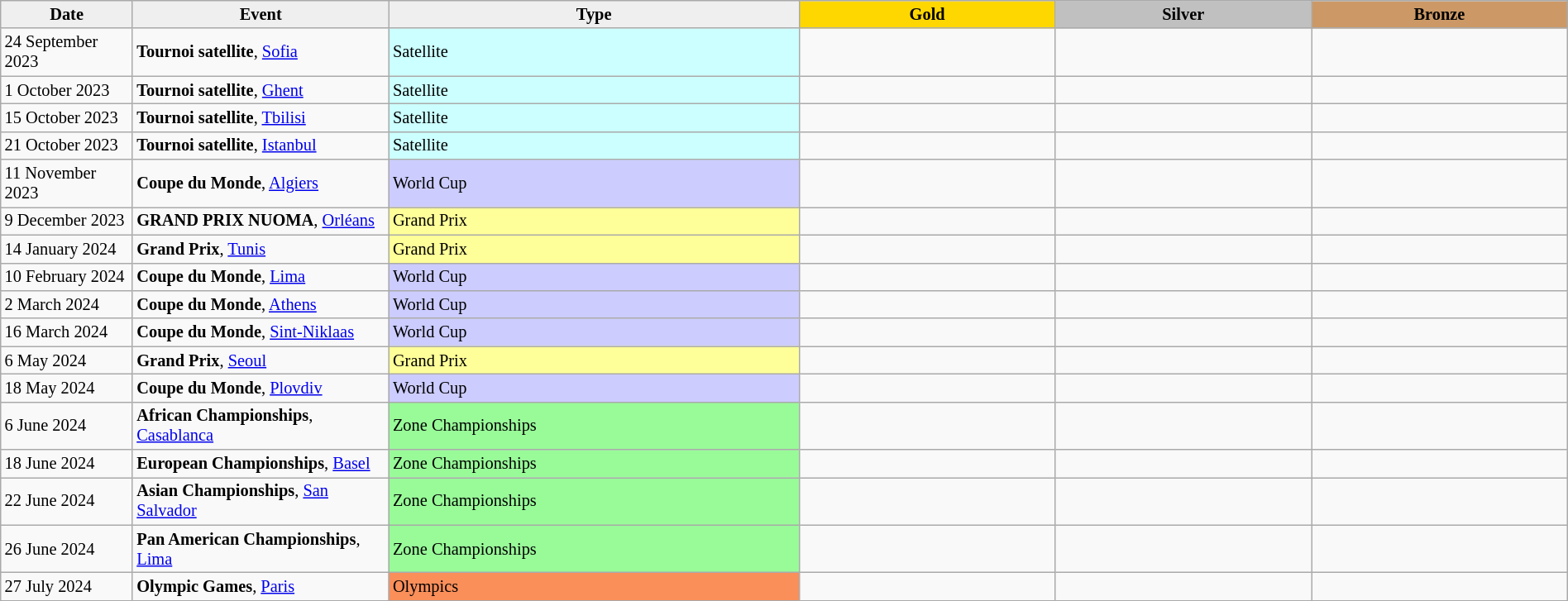<table class="wikitable sortable" style="font-size: 85%" width="100%">
<tr align=center>
<th scope=col style="width:100px; background: #efefef;">Date</th>
<th scope=col style="width:200px; background: #efefef;">Event</th>
<th scope=col style="background: #efefef;">Type</th>
<th scope=col colspan=1 style="width:200px; background: gold;">Gold</th>
<th scope=col colspan=1 style="width:200px; background: silver;">Silver</th>
<th scope=col colspan=1 style="width:200px; background: #cc9966;">Bronze</th>
</tr>
<tr>
<td>24 September 2023</td>
<td><strong>Tournoi satellite</strong>, <a href='#'>Sofia</a></td>
<td bgcolor="#ccffff">Satellite</td>
<td></td>
<td></td>
<td><br></td>
</tr>
<tr>
<td>1 October 2023</td>
<td><strong>Tournoi satellite</strong>, <a href='#'>Ghent</a></td>
<td bgcolor="#ccffff">Satellite</td>
<td></td>
<td></td>
<td><br></td>
</tr>
<tr>
<td>15 October 2023</td>
<td><strong>Tournoi satellite</strong>, <a href='#'>Tbilisi</a></td>
<td bgcolor="#ccffff">Satellite</td>
<td></td>
<td></td>
<td><br></td>
</tr>
<tr>
<td>21 October 2023</td>
<td><strong>Tournoi satellite</strong>, <a href='#'>Istanbul</a></td>
<td bgcolor="#ccffff">Satellite</td>
<td></td>
<td></td>
<td><br></td>
</tr>
<tr>
<td>11 November 2023</td>
<td><strong>Coupe du Monde</strong>, <a href='#'>Algiers</a></td>
<td bgcolor="#ccccff">World Cup</td>
<td></td>
<td></td>
<td><br></td>
</tr>
<tr>
<td>9 December 2023</td>
<td><strong>GRAND PRIX NUOMA</strong>, <a href='#'>Orléans</a></td>
<td bgcolor="#ffff99">Grand Prix</td>
<td></td>
<td></td>
<td><br></td>
</tr>
<tr>
<td>14 January 2024</td>
<td><strong>Grand Prix</strong>, <a href='#'>Tunis</a></td>
<td bgcolor="#ffff99">Grand Prix</td>
<td></td>
<td></td>
<td><br></td>
</tr>
<tr>
<td>10 February 2024</td>
<td><strong>Coupe du Monde</strong>, <a href='#'>Lima</a></td>
<td bgcolor="#ccccff">World Cup</td>
<td></td>
<td></td>
<td><br></td>
</tr>
<tr>
<td>2 March 2024</td>
<td><strong>Coupe du Monde</strong>, <a href='#'>Athens</a></td>
<td bgcolor="#ccccff">World Cup</td>
<td></td>
<td></td>
<td><br></td>
</tr>
<tr>
<td>16 March 2024</td>
<td><strong>Coupe du Monde</strong>, <a href='#'>Sint-Niklaas</a></td>
<td bgcolor="#ccccff">World Cup</td>
<td></td>
<td></td>
<td><br></td>
</tr>
<tr>
<td>6 May 2024</td>
<td><strong>Grand Prix</strong>, <a href='#'>Seoul</a></td>
<td bgcolor="#ffff99">Grand Prix</td>
<td></td>
<td></td>
<td></td>
</tr>
<tr>
<td>18 May 2024</td>
<td><strong>Coupe du Monde</strong>, <a href='#'>Plovdiv</a></td>
<td bgcolor="#ccccff">World Cup</td>
<td></td>
<td></td>
<td></td>
</tr>
<tr>
<td>6 June 2024</td>
<td><strong>African Championships</strong>, <a href='#'>Casablanca</a></td>
<td bgcolor="#98fb98">Zone Championships</td>
<td></td>
<td></td>
<td></td>
</tr>
<tr>
<td>18 June 2024</td>
<td><strong>European Championships</strong>, <a href='#'>Basel</a></td>
<td bgcolor="#98fb98">Zone Championships</td>
<td></td>
<td></td>
<td></td>
</tr>
<tr>
<td>22 June 2024</td>
<td><strong>Asian Championships</strong>, <a href='#'>San Salvador</a></td>
<td bgcolor="#98fb98">Zone Championships</td>
<td></td>
<td></td>
<td></td>
</tr>
<tr>
<td>26 June 2024</td>
<td><strong>Pan American Championships</strong>, <a href='#'>Lima</a></td>
<td bgcolor="#98fb98">Zone Championships</td>
<td></td>
<td></td>
<td><br></td>
</tr>
<tr>
<td>27 July 2024</td>
<td><strong>Olympic Games</strong>, <a href='#'>Paris</a></td>
<td bgcolor="#fa8f5a">Olympics</td>
<td></td>
<td></td>
<td></td>
</tr>
</table>
